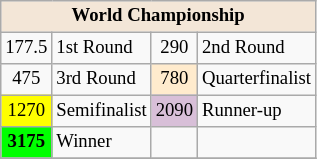<table class="wikitable" style="font-size:78%;">
<tr>
<th colspan=4 style="background:#F3E6D7;">World Championship</th>
</tr>
<tr>
<td align="center">177.5</td>
<td>1st Round</td>
<td align="center">290</td>
<td>2nd Round</td>
</tr>
<tr>
<td align="center">475</td>
<td>3rd Round</td>
<td align="center" style="background:#ffebcd;">780</td>
<td>Quarterfinalist</td>
</tr>
<tr>
<td align="center" style="background:#ffff00;">1270</td>
<td>Semifinalist</td>
<td align="center" style="background:#D8BFD8;">2090</td>
<td>Runner-up</td>
</tr>
<tr>
<td align="center" style="background:#00ff00;font-weight:bold;">3175</td>
<td>Winner</td>
<td></td>
<td></td>
</tr>
<tr>
</tr>
</table>
